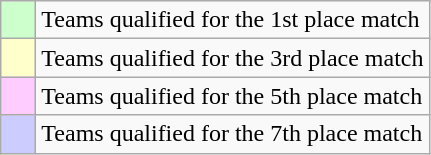<table class="wikitable">
<tr>
<td bgcolor="ccffcc">    </td>
<td>Teams qualified for the 1st place match</td>
</tr>
<tr>
<td bgcolor="ffffcc">    </td>
<td>Teams qualified for the 3rd place match</td>
</tr>
<tr>
<td bgcolor="ffccff">    </td>
<td>Teams qualified for the 5th place match</td>
</tr>
<tr>
<td bgcolor="ccccff">    </td>
<td>Teams qualified for the 7th place match</td>
</tr>
</table>
